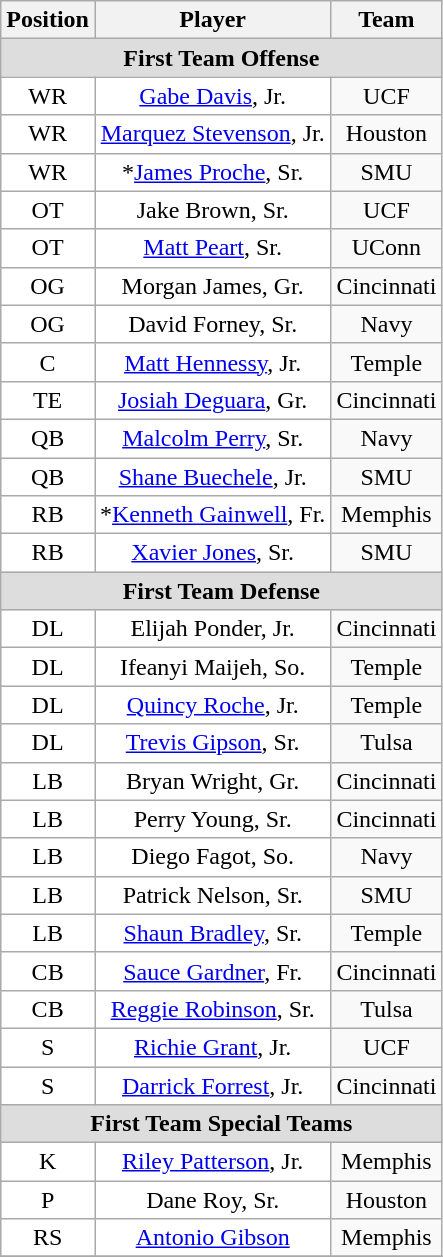<table class="wikitable" border="0">
<tr>
<th>Position</th>
<th>Player</th>
<th>Team</th>
</tr>
<tr>
<td colspan="3" style="text-align:center; background:#ddd;"><strong>First Team Offense </strong></td>
</tr>
<tr style="text-align:center;">
<td style="background:white">WR</td>
<td style="background:white"><a href='#'>Gabe Davis</a>, Jr.</td>
<td style=>UCF</td>
</tr>
<tr style="text-align:center;">
<td style="background:white">WR</td>
<td style="background:white"><a href='#'>Marquez Stevenson</a>, Jr.</td>
<td style=>Houston</td>
</tr>
<tr style="text-align:center;">
<td style="background:white">WR</td>
<td style="background:white">*<a href='#'>James Proche</a>, Sr.</td>
<td style=>SMU</td>
</tr>
<tr style="text-align:center;">
<td style="background:white">OT</td>
<td style="background:white">Jake Brown, Sr.</td>
<td style=>UCF</td>
</tr>
<tr style="text-align:center;">
<td style="background:white">OT</td>
<td style="background:white"><a href='#'>Matt Peart</a>, Sr.</td>
<td style=>UConn</td>
</tr>
<tr style="text-align:center;">
<td style="background:white">OG</td>
<td style="background:white">Morgan James, Gr.</td>
<td style=>Cincinnati</td>
</tr>
<tr style="text-align:center;">
<td style="background:white">OG</td>
<td style="background:white">David Forney, Sr.</td>
<td style=>Navy</td>
</tr>
<tr style="text-align:center;">
<td style="background:white">C</td>
<td style="background:white"><a href='#'>Matt Hennessy</a>, Jr.</td>
<td style=>Temple</td>
</tr>
<tr style="text-align:center;">
<td style="background:white">TE</td>
<td style="background:white"><a href='#'>Josiah Deguara</a>, Gr.</td>
<td style=>Cincinnati</td>
</tr>
<tr style="text-align:center;">
<td style="background:white">QB</td>
<td style="background:white"><a href='#'>Malcolm Perry</a>, Sr.</td>
<td style=>Navy</td>
</tr>
<tr style="text-align:center;">
<td style="background:white">QB</td>
<td style="background:white"><a href='#'>Shane Buechele</a>, Jr.</td>
<td style=>SMU</td>
</tr>
<tr style="text-align:center;">
<td style="background:white">RB</td>
<td style="background:white">*<a href='#'>Kenneth Gainwell</a>, Fr.</td>
<td style=>Memphis</td>
</tr>
<tr style="text-align:center;">
<td style="background:white">RB</td>
<td style="background:white"><a href='#'>Xavier Jones</a>, Sr.</td>
<td style=>SMU</td>
</tr>
<tr>
<td colspan="3" style="text-align:center; background:#ddd;"><strong>First Team Defense</strong></td>
</tr>
<tr style="text-align:center;">
<td style="background:white">DL</td>
<td style="background:white">Elijah Ponder, Jr.</td>
<td style=>Cincinnati</td>
</tr>
<tr style="text-align:center;">
<td style="background:white">DL</td>
<td style="background:white">Ifeanyi Maijeh, So.</td>
<td style=>Temple</td>
</tr>
<tr style="text-align:center;">
<td style="background:white">DL</td>
<td style="background:white"><a href='#'>Quincy Roche</a>, Jr.</td>
<td style=>Temple</td>
</tr>
<tr style="text-align:center;">
<td style="background:white">DL</td>
<td style="background:white"><a href='#'>Trevis Gipson</a>, Sr.</td>
<td style=>Tulsa</td>
</tr>
<tr style="text-align:center;">
<td style="background:white">LB</td>
<td style="background:white">Bryan Wright, Gr.</td>
<td style=>Cincinnati</td>
</tr>
<tr style="text-align:center;">
<td style="background:white">LB</td>
<td style="background:white">Perry Young, Sr.</td>
<td style=>Cincinnati</td>
</tr>
<tr style="text-align:center;">
<td style="background:white">LB</td>
<td style="background:white">Diego Fagot, So.</td>
<td style=>Navy</td>
</tr>
<tr style="text-align:center;">
<td style="background:white">LB</td>
<td style="background:white">Patrick Nelson, Sr.</td>
<td style=>SMU</td>
</tr>
<tr style="text-align:center;">
<td style="background:white">LB</td>
<td style="background:white"><a href='#'>Shaun Bradley</a>, Sr.</td>
<td style=>Temple</td>
</tr>
<tr style="text-align:center;">
<td style="background:white">CB</td>
<td style="background:white"><a href='#'>Sauce Gardner</a>, Fr.</td>
<td style=>Cincinnati</td>
</tr>
<tr style="text-align:center;">
<td style="background:white">CB</td>
<td style="background:white"><a href='#'>Reggie Robinson</a>, Sr.</td>
<td style=>Tulsa</td>
</tr>
<tr style="text-align:center;">
<td style="background:white">S</td>
<td style="background:white"><a href='#'>Richie Grant</a>, Jr.</td>
<td style=>UCF</td>
</tr>
<tr style="text-align:center;">
<td style="background:white">S</td>
<td style="background:white"><a href='#'>Darrick Forrest</a>, Jr.</td>
<td style=>Cincinnati</td>
</tr>
<tr>
<td colspan="3" style="text-align:center; background:#ddd;"><strong>First Team Special Teams</strong></td>
</tr>
<tr style="text-align:center;">
<td style="background:white">K</td>
<td style="background:white"><a href='#'>Riley Patterson</a>, Jr.</td>
<td style=>Memphis</td>
</tr>
<tr style="text-align:center;">
<td style="background:white">P</td>
<td style="background:white">Dane Roy, Sr.</td>
<td style=>Houston</td>
</tr>
<tr style="text-align:center;">
<td style="background:white">RS</td>
<td style="background:white"><a href='#'>Antonio Gibson</a></td>
<td style=>Memphis</td>
</tr>
<tr style="text-align:center;">
</tr>
</table>
